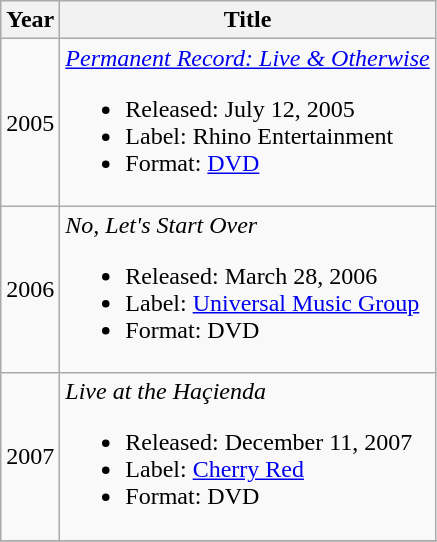<table class="wikitable">
<tr>
<th>Year</th>
<th>Title</th>
</tr>
<tr>
<td>2005</td>
<td><em><a href='#'>Permanent Record: Live & Otherwise</a></em><br><ul><li>Released: July 12, 2005</li><li>Label: Rhino Entertainment </li><li>Format: <a href='#'>DVD</a></li></ul></td>
</tr>
<tr>
<td>2006</td>
<td><em>No, Let's Start Over</em><br><ul><li>Released: March 28, 2006</li><li>Label: <a href='#'>Universal Music Group</a> </li><li>Format: DVD</li></ul></td>
</tr>
<tr>
<td>2007</td>
<td><em>Live at the Haçienda</em><br><ul><li>Released: December 11, 2007</li><li>Label: <a href='#'>Cherry Red</a> </li><li>Format: DVD</li></ul></td>
</tr>
<tr>
</tr>
</table>
